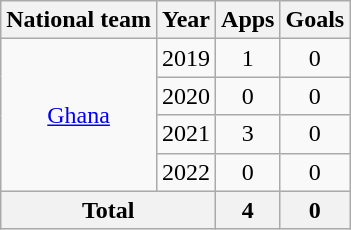<table class="wikitable" style="text-align:center">
<tr>
<th>National team</th>
<th>Year</th>
<th>Apps</th>
<th>Goals</th>
</tr>
<tr>
<td rowspan="4"><a href='#'>Ghana</a></td>
<td>2019</td>
<td>1</td>
<td>0</td>
</tr>
<tr>
<td>2020</td>
<td>0</td>
<td>0</td>
</tr>
<tr>
<td>2021</td>
<td>3</td>
<td>0</td>
</tr>
<tr>
<td>2022</td>
<td>0</td>
<td>0</td>
</tr>
<tr>
<th colspan="2">Total</th>
<th>4</th>
<th>0</th>
</tr>
</table>
